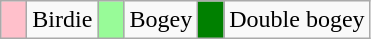<table class="wikitable" span = 50>
<tr>
<td style="background: Pink;" width=10></td>
<td>Birdie</td>
<td style="background: PaleGreen;" width=10></td>
<td>Bogey</td>
<td style="background: Green;" width=10></td>
<td>Double bogey</td>
</tr>
</table>
